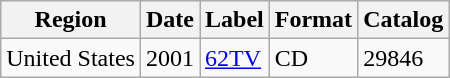<table class="wikitable">
<tr>
<th>Region</th>
<th>Date</th>
<th>Label</th>
<th>Format</th>
<th>Catalog</th>
</tr>
<tr>
<td>United States</td>
<td>2001</td>
<td><a href='#'>62TV</a></td>
<td>CD</td>
<td>29846</td>
</tr>
</table>
